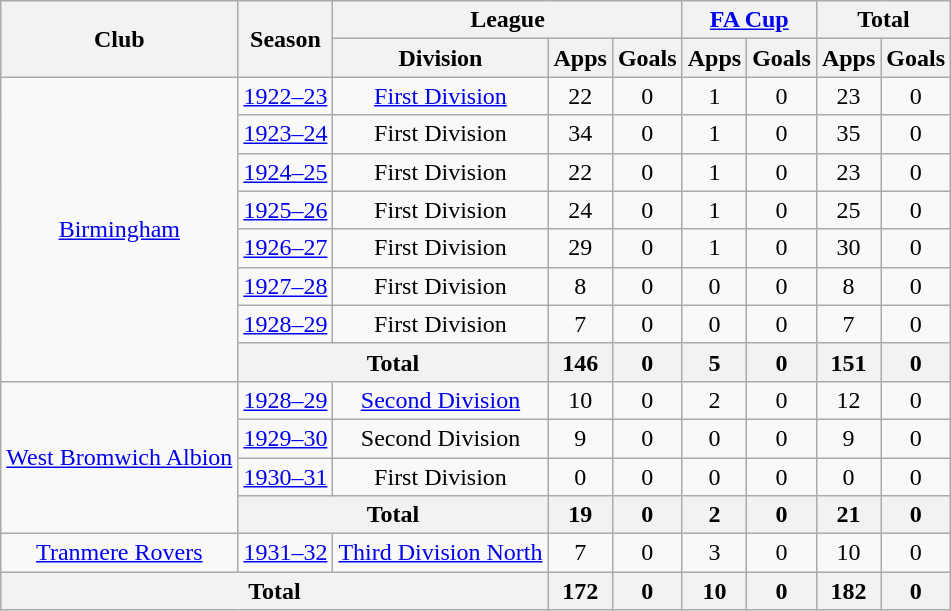<table class=wikitable style=text-align:center>
<tr>
<th rowspan="2">Club</th>
<th rowspan="2">Season</th>
<th colspan="3">League</th>
<th colspan="2"><a href='#'>FA Cup</a></th>
<th colspan="2">Total</th>
</tr>
<tr>
<th>Division</th>
<th>Apps</th>
<th>Goals</th>
<th>Apps</th>
<th>Goals</th>
<th>Apps</th>
<th>Goals</th>
</tr>
<tr>
<td rowspan="8"><a href='#'>Birmingham</a></td>
<td><a href='#'>1922–23</a></td>
<td><a href='#'>First Division</a></td>
<td>22</td>
<td>0</td>
<td>1</td>
<td>0</td>
<td>23</td>
<td>0</td>
</tr>
<tr>
<td><a href='#'>1923–24</a></td>
<td>First Division</td>
<td>34</td>
<td>0</td>
<td>1</td>
<td>0</td>
<td>35</td>
<td>0</td>
</tr>
<tr>
<td><a href='#'>1924–25</a></td>
<td>First Division</td>
<td>22</td>
<td>0</td>
<td>1</td>
<td>0</td>
<td>23</td>
<td>0</td>
</tr>
<tr>
<td><a href='#'>1925–26</a></td>
<td>First Division</td>
<td>24</td>
<td>0</td>
<td>1</td>
<td>0</td>
<td>25</td>
<td>0</td>
</tr>
<tr>
<td><a href='#'>1926–27</a></td>
<td>First Division</td>
<td>29</td>
<td>0</td>
<td>1</td>
<td>0</td>
<td>30</td>
<td>0</td>
</tr>
<tr>
<td><a href='#'>1927–28</a></td>
<td>First Division</td>
<td>8</td>
<td>0</td>
<td>0</td>
<td>0</td>
<td>8</td>
<td>0</td>
</tr>
<tr>
<td><a href='#'>1928–29</a></td>
<td>First Division</td>
<td>7</td>
<td>0</td>
<td>0</td>
<td>0</td>
<td>7</td>
<td>0</td>
</tr>
<tr>
<th colspan="2">Total</th>
<th>146</th>
<th>0</th>
<th>5</th>
<th>0</th>
<th>151</th>
<th>0</th>
</tr>
<tr>
<td rowspan="4"><a href='#'>West Bromwich Albion</a></td>
<td><a href='#'>1928–29</a></td>
<td><a href='#'>Second Division</a></td>
<td>10</td>
<td>0</td>
<td>2</td>
<td>0</td>
<td>12</td>
<td>0</td>
</tr>
<tr>
<td><a href='#'>1929–30</a></td>
<td>Second Division</td>
<td>9</td>
<td>0</td>
<td>0</td>
<td>0</td>
<td>9</td>
<td>0</td>
</tr>
<tr>
<td><a href='#'>1930–31</a></td>
<td>First Division</td>
<td>0</td>
<td>0</td>
<td>0</td>
<td>0</td>
<td>0</td>
<td>0</td>
</tr>
<tr>
<th colspan="2">Total</th>
<th>19</th>
<th>0</th>
<th>2</th>
<th>0</th>
<th>21</th>
<th>0</th>
</tr>
<tr>
<td><a href='#'>Tranmere Rovers</a></td>
<td><a href='#'>1931–32</a></td>
<td><a href='#'>Third Division North</a></td>
<td>7</td>
<td>0</td>
<td>3</td>
<td>0</td>
<td>10</td>
<td>0</td>
</tr>
<tr>
<th colspan="3">Total</th>
<th>172</th>
<th>0</th>
<th>10</th>
<th>0</th>
<th>182</th>
<th>0</th>
</tr>
</table>
